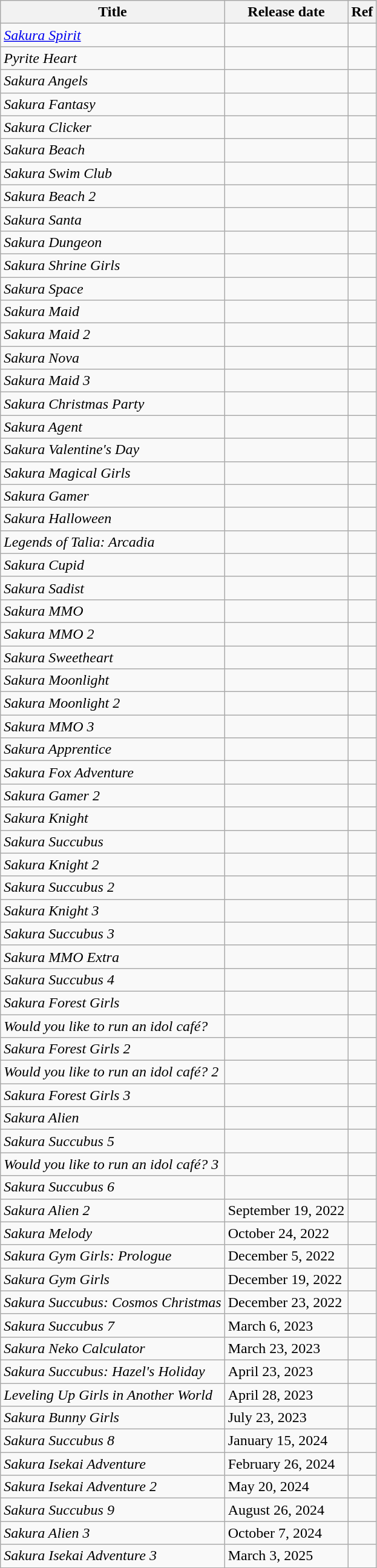<table class="wikitable sortable">
<tr>
<th>Title</th>
<th>Release date</th>
<th>Ref</th>
</tr>
<tr>
<td><em><a href='#'>Sakura Spirit</a></em></td>
<td></td>
<td></td>
</tr>
<tr>
<td><em>Pyrite Heart</em></td>
<td></td>
<td></td>
</tr>
<tr>
<td><em>Sakura Angels</em></td>
<td></td>
<td></td>
</tr>
<tr>
<td><em>Sakura Fantasy</em></td>
<td></td>
<td></td>
</tr>
<tr>
<td><em>Sakura Clicker</em></td>
<td></td>
<td></td>
</tr>
<tr>
<td><em>Sakura Beach</em></td>
<td></td>
<td></td>
</tr>
<tr>
<td><em>Sakura Swim Club</em></td>
<td></td>
<td></td>
</tr>
<tr>
<td><em>Sakura Beach 2</em></td>
<td></td>
<td></td>
</tr>
<tr>
<td><em>Sakura Santa</em></td>
<td></td>
<td></td>
</tr>
<tr>
<td><em>Sakura Dungeon</em></td>
<td></td>
<td></td>
</tr>
<tr>
<td><em>Sakura Shrine Girls</em></td>
<td></td>
<td></td>
</tr>
<tr>
<td><em>Sakura Space</em></td>
<td></td>
<td></td>
</tr>
<tr>
<td><em>Sakura Maid</em></td>
<td></td>
<td></td>
</tr>
<tr>
<td><em>Sakura Maid 2</em></td>
<td></td>
<td></td>
</tr>
<tr>
<td><em>Sakura Nova</em></td>
<td></td>
<td></td>
</tr>
<tr>
<td><em>Sakura Maid 3</em></td>
<td></td>
<td></td>
</tr>
<tr>
<td><em>Sakura Christmas Party</em></td>
<td></td>
<td></td>
</tr>
<tr>
<td><em>Sakura Agent</em></td>
<td></td>
<td></td>
</tr>
<tr>
<td><em>Sakura Valentine's Day</em></td>
<td></td>
<td></td>
</tr>
<tr>
<td><em>Sakura Magical Girls</em></td>
<td></td>
<td></td>
</tr>
<tr>
<td><em>Sakura Gamer</em></td>
<td></td>
<td></td>
</tr>
<tr>
<td><em>Sakura Halloween</em></td>
<td></td>
<td></td>
</tr>
<tr>
<td><em>Legends of Talia: Arcadia</em></td>
<td></td>
<td></td>
</tr>
<tr>
<td><em>Sakura Cupid</em></td>
<td></td>
<td></td>
</tr>
<tr>
<td><em>Sakura Sadist</em></td>
<td></td>
<td></td>
</tr>
<tr>
<td><em>Sakura MMO</em></td>
<td></td>
<td></td>
</tr>
<tr>
<td><em>Sakura MMO 2</em></td>
<td></td>
<td></td>
</tr>
<tr>
<td><em>Sakura Sweetheart</em></td>
<td></td>
<td></td>
</tr>
<tr>
<td><em>Sakura Moonlight</em></td>
<td></td>
<td></td>
</tr>
<tr>
<td><em>Sakura Moonlight 2</em></td>
<td></td>
<td></td>
</tr>
<tr>
<td><em>Sakura MMO 3</em></td>
<td></td>
<td></td>
</tr>
<tr>
<td><em>Sakura Apprentice</em></td>
<td></td>
<td></td>
</tr>
<tr>
<td><em>Sakura Fox Adventure</em></td>
<td></td>
<td></td>
</tr>
<tr>
<td><em>Sakura Gamer 2</em></td>
<td></td>
<td></td>
</tr>
<tr>
<td><em>Sakura Knight</em></td>
<td></td>
<td></td>
</tr>
<tr>
<td><em>Sakura Succubus</em></td>
<td></td>
<td></td>
</tr>
<tr>
<td><em>Sakura Knight 2</em></td>
<td></td>
<td></td>
</tr>
<tr>
<td><em>Sakura Succubus 2</em></td>
<td></td>
<td></td>
</tr>
<tr>
<td><em>Sakura Knight 3</em></td>
<td></td>
<td></td>
</tr>
<tr>
<td><em>Sakura Succubus 3</em></td>
<td></td>
<td></td>
</tr>
<tr>
<td><em>Sakura MMO Extra</em></td>
<td></td>
<td></td>
</tr>
<tr>
<td><em>Sakura Succubus 4</em></td>
<td></td>
<td></td>
</tr>
<tr>
<td><em>Sakura Forest Girls</em></td>
<td></td>
<td></td>
</tr>
<tr>
<td><em>Would you like to run an idol café?</em></td>
<td></td>
<td></td>
</tr>
<tr>
<td><em>Sakura Forest Girls 2</em></td>
<td></td>
<td></td>
</tr>
<tr>
<td><em>Would you like to run an idol café? 2</em></td>
<td></td>
<td></td>
</tr>
<tr>
<td><em>Sakura Forest Girls 3</em></td>
<td></td>
<td></td>
</tr>
<tr>
<td><em>Sakura Alien</em></td>
<td></td>
<td></td>
</tr>
<tr>
<td><em>Sakura Succubus 5</em></td>
<td></td>
<td></td>
</tr>
<tr>
<td><em>Would you like to run an idol café? 3</em></td>
<td></td>
<td></td>
</tr>
<tr>
<td><em>Sakura Succubus 6</em></td>
<td></td>
<td></td>
</tr>
<tr>
<td><em>Sakura Alien 2</em></td>
<td>September 19, 2022</td>
<td></td>
</tr>
<tr>
<td><em>Sakura Melody</em></td>
<td>October 24, 2022</td>
<td></td>
</tr>
<tr>
<td><em>Sakura Gym Girls: Prologue</em></td>
<td>December 5, 2022</td>
<td></td>
</tr>
<tr>
<td><em>Sakura Gym Girls</em></td>
<td>December 19, 2022</td>
<td></td>
</tr>
<tr>
<td><em>Sakura Succubus: Cosmos Christmas</em></td>
<td>December 23, 2022</td>
<td></td>
</tr>
<tr>
<td><em>Sakura Succubus 7</em></td>
<td>March 6, 2023</td>
<td></td>
</tr>
<tr>
<td><em>Sakura Neko Calculator</em></td>
<td>March 23, 2023</td>
<td></td>
</tr>
<tr>
<td><em>Sakura Succubus: Hazel's Holiday</em></td>
<td>April 23, 2023</td>
<td></td>
</tr>
<tr>
<td><em>Leveling Up Girls in Another World</em></td>
<td>April 28, 2023</td>
<td></td>
</tr>
<tr>
<td><em>Sakura Bunny Girls</em></td>
<td>July 23, 2023</td>
<td></td>
</tr>
<tr>
<td><em>Sakura Succubus 8</em></td>
<td>January 15, 2024</td>
<td></td>
</tr>
<tr>
<td><em>Sakura Isekai Adventure</em></td>
<td>February 26, 2024</td>
<td></td>
</tr>
<tr>
<td><em>Sakura Isekai Adventure 2</em></td>
<td>May 20, 2024</td>
<td></td>
</tr>
<tr>
<td><em>Sakura Succubus 9</em></td>
<td>August 26, 2024</td>
<td></td>
</tr>
<tr>
<td><em>Sakura Alien 3</em></td>
<td>October 7, 2024</td>
<td></td>
</tr>
<tr>
<td><em>Sakura Isekai Adventure 3</em></td>
<td>March 3, 2025</td>
<td></td>
</tr>
</table>
